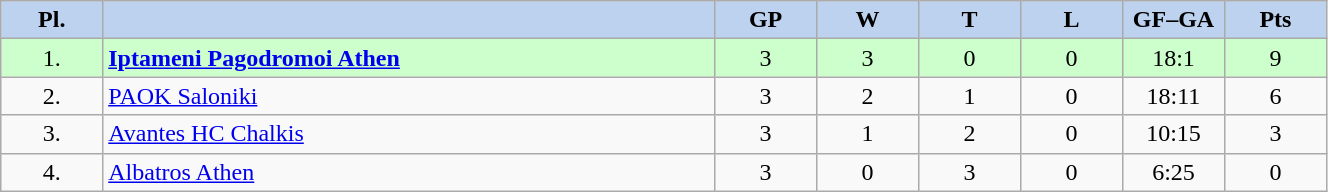<table class="wikitable" width="70%">
<tr style="font-weight:bold; background-color:#BCD2EE;" align="center" |>
<td width="5%">Pl.</td>
<td width="30%"></td>
<td width="5%">GP</td>
<td width="5%">W</td>
<td width="5%">T</td>
<td width="5%">L</td>
<td width="5%">GF–GA</td>
<td width="5%">Pts</td>
</tr>
<tr align="center" bgcolor="#CCFFCC">
<td>1.</td>
<td align="left"><strong><a href='#'>Iptameni Pagodromoi Athen</a></strong></td>
<td>3</td>
<td>3</td>
<td>0</td>
<td>0</td>
<td>18:1</td>
<td>9</td>
</tr>
<tr align="center">
<td>2.</td>
<td align="left"><a href='#'>PAOK Saloniki</a></td>
<td>3</td>
<td>2</td>
<td>1</td>
<td>0</td>
<td>18:11</td>
<td>6</td>
</tr>
<tr align="center">
<td>3.</td>
<td align="left"><a href='#'>Avantes HC Chalkis</a></td>
<td>3</td>
<td>1</td>
<td>2</td>
<td>0</td>
<td>10:15</td>
<td>3</td>
</tr>
<tr align="center">
<td>4.</td>
<td align="left"><a href='#'>Albatros Athen</a></td>
<td>3</td>
<td>0</td>
<td>3</td>
<td>0</td>
<td>6:25</td>
<td>0</td>
</tr>
</table>
